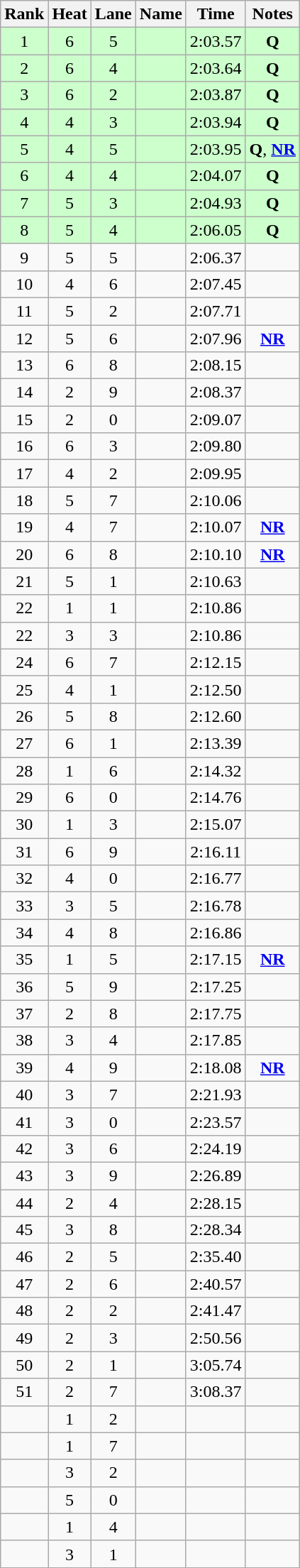<table class="wikitable sortable" style="text-align:center">
<tr>
<th>Rank</th>
<th>Heat</th>
<th>Lane</th>
<th>Name</th>
<th>Time</th>
<th>Notes</th>
</tr>
<tr bgcolor=ccffcc>
<td>1</td>
<td>6</td>
<td>5</td>
<td align=left></td>
<td>2:03.57</td>
<td><strong>Q</strong></td>
</tr>
<tr bgcolor=ccffcc>
<td>2</td>
<td>6</td>
<td>4</td>
<td align=left></td>
<td>2:03.64</td>
<td><strong>Q</strong></td>
</tr>
<tr bgcolor=ccffcc>
<td>3</td>
<td>6</td>
<td>2</td>
<td align=left></td>
<td>2:03.87</td>
<td><strong>Q</strong></td>
</tr>
<tr bgcolor=ccffcc>
<td>4</td>
<td>4</td>
<td>3</td>
<td align=left></td>
<td>2:03.94</td>
<td><strong>Q</strong></td>
</tr>
<tr bgcolor=ccffcc>
<td>5</td>
<td>4</td>
<td>5</td>
<td align=left></td>
<td>2:03.95</td>
<td><strong>Q</strong>, <strong><a href='#'>NR</a></strong></td>
</tr>
<tr bgcolor=ccffcc>
<td>6</td>
<td>4</td>
<td>4</td>
<td align=left></td>
<td>2:04.07</td>
<td><strong>Q</strong></td>
</tr>
<tr bgcolor=ccffcc>
<td>7</td>
<td>5</td>
<td>3</td>
<td align=left></td>
<td>2:04.93</td>
<td><strong>Q</strong></td>
</tr>
<tr bgcolor=ccffcc>
<td>8</td>
<td>5</td>
<td>4</td>
<td align=left></td>
<td>2:06.05</td>
<td><strong>Q</strong></td>
</tr>
<tr>
<td>9</td>
<td>5</td>
<td>5</td>
<td align=left></td>
<td>2:06.37</td>
<td></td>
</tr>
<tr>
<td>10</td>
<td>4</td>
<td>6</td>
<td align=left></td>
<td>2:07.45</td>
<td></td>
</tr>
<tr>
<td>11</td>
<td>5</td>
<td>2</td>
<td align=left></td>
<td>2:07.71</td>
<td></td>
</tr>
<tr>
<td>12</td>
<td>5</td>
<td>6</td>
<td align=left></td>
<td>2:07.96</td>
<td><strong><a href='#'>NR</a></strong></td>
</tr>
<tr>
<td>13</td>
<td>6</td>
<td>8</td>
<td align=left></td>
<td>2:08.15</td>
<td></td>
</tr>
<tr>
<td>14</td>
<td>2</td>
<td>9</td>
<td align=left></td>
<td>2:08.37</td>
<td></td>
</tr>
<tr>
<td>15</td>
<td>2</td>
<td>0</td>
<td align=left></td>
<td>2:09.07</td>
<td></td>
</tr>
<tr>
<td>16</td>
<td>6</td>
<td>3</td>
<td align=left></td>
<td>2:09.80</td>
<td></td>
</tr>
<tr>
<td>17</td>
<td>4</td>
<td>2</td>
<td align=left></td>
<td>2:09.95</td>
<td></td>
</tr>
<tr>
<td>18</td>
<td>5</td>
<td>7</td>
<td align=left></td>
<td>2:10.06</td>
<td></td>
</tr>
<tr>
<td>19</td>
<td>4</td>
<td>7</td>
<td align=left></td>
<td>2:10.07</td>
<td><strong><a href='#'>NR</a></strong></td>
</tr>
<tr>
<td>20</td>
<td>6</td>
<td>8</td>
<td align=left></td>
<td>2:10.10</td>
<td><strong><a href='#'>NR</a></strong></td>
</tr>
<tr>
<td>21</td>
<td>5</td>
<td>1</td>
<td align=left></td>
<td>2:10.63</td>
<td></td>
</tr>
<tr>
<td>22</td>
<td>1</td>
<td>1</td>
<td align=left></td>
<td>2:10.86</td>
<td></td>
</tr>
<tr>
<td>22</td>
<td>3</td>
<td>3</td>
<td align=left></td>
<td>2:10.86</td>
<td></td>
</tr>
<tr>
<td>24</td>
<td>6</td>
<td>7</td>
<td align=left></td>
<td>2:12.15</td>
<td></td>
</tr>
<tr>
<td>25</td>
<td>4</td>
<td>1</td>
<td align=left></td>
<td>2:12.50</td>
<td></td>
</tr>
<tr>
<td>26</td>
<td>5</td>
<td>8</td>
<td align=left></td>
<td>2:12.60</td>
<td></td>
</tr>
<tr>
<td>27</td>
<td>6</td>
<td>1</td>
<td align=left></td>
<td>2:13.39</td>
<td></td>
</tr>
<tr>
<td>28</td>
<td>1</td>
<td>6</td>
<td align=left></td>
<td>2:14.32</td>
<td></td>
</tr>
<tr>
<td>29</td>
<td>6</td>
<td>0</td>
<td align=left></td>
<td>2:14.76</td>
<td></td>
</tr>
<tr>
<td>30</td>
<td>1</td>
<td>3</td>
<td align=left></td>
<td>2:15.07</td>
<td></td>
</tr>
<tr>
<td>31</td>
<td>6</td>
<td>9</td>
<td align=left></td>
<td>2:16.11</td>
<td></td>
</tr>
<tr>
<td>32</td>
<td>4</td>
<td>0</td>
<td align=left></td>
<td>2:16.77</td>
<td></td>
</tr>
<tr>
<td>33</td>
<td>3</td>
<td>5</td>
<td align=left></td>
<td>2:16.78</td>
<td></td>
</tr>
<tr>
<td>34</td>
<td>4</td>
<td>8</td>
<td align=left></td>
<td>2:16.86</td>
<td></td>
</tr>
<tr>
<td>35</td>
<td>1</td>
<td>5</td>
<td align=left></td>
<td>2:17.15</td>
<td><strong><a href='#'>NR</a></strong></td>
</tr>
<tr>
<td>36</td>
<td>5</td>
<td>9</td>
<td align=left></td>
<td>2:17.25</td>
<td></td>
</tr>
<tr>
<td>37</td>
<td>2</td>
<td>8</td>
<td align=left></td>
<td>2:17.75</td>
<td></td>
</tr>
<tr>
<td>38</td>
<td>3</td>
<td>4</td>
<td align=left></td>
<td>2:17.85</td>
<td></td>
</tr>
<tr>
<td>39</td>
<td>4</td>
<td>9</td>
<td align=left></td>
<td>2:18.08</td>
<td><strong><a href='#'>NR</a></strong></td>
</tr>
<tr>
<td>40</td>
<td>3</td>
<td>7</td>
<td align=left></td>
<td>2:21.93</td>
<td></td>
</tr>
<tr>
<td>41</td>
<td>3</td>
<td>0</td>
<td align=left></td>
<td>2:23.57</td>
<td></td>
</tr>
<tr>
<td>42</td>
<td>3</td>
<td>6</td>
<td align=left></td>
<td>2:24.19</td>
<td></td>
</tr>
<tr>
<td>43</td>
<td>3</td>
<td>9</td>
<td align=left></td>
<td>2:26.89</td>
<td></td>
</tr>
<tr>
<td>44</td>
<td>2</td>
<td>4</td>
<td align=left></td>
<td>2:28.15</td>
<td></td>
</tr>
<tr>
<td>45</td>
<td>3</td>
<td>8</td>
<td align=left></td>
<td>2:28.34</td>
<td></td>
</tr>
<tr>
<td>46</td>
<td>2</td>
<td>5</td>
<td align=left></td>
<td>2:35.40</td>
<td></td>
</tr>
<tr>
<td>47</td>
<td>2</td>
<td>6</td>
<td align=left></td>
<td>2:40.57</td>
<td></td>
</tr>
<tr>
<td>48</td>
<td>2</td>
<td>2</td>
<td align=left></td>
<td>2:41.47</td>
<td></td>
</tr>
<tr>
<td>49</td>
<td>2</td>
<td>3</td>
<td align=left></td>
<td>2:50.56</td>
<td></td>
</tr>
<tr>
<td>50</td>
<td>2</td>
<td>1</td>
<td align=left></td>
<td>3:05.74</td>
<td></td>
</tr>
<tr>
<td>51</td>
<td>2</td>
<td>7</td>
<td align=left></td>
<td>3:08.37</td>
<td></td>
</tr>
<tr>
<td></td>
<td>1</td>
<td>2</td>
<td align=left></td>
<td></td>
<td></td>
</tr>
<tr>
<td></td>
<td>1</td>
<td>7</td>
<td align=left></td>
<td></td>
<td></td>
</tr>
<tr>
<td></td>
<td>3</td>
<td>2</td>
<td align=left></td>
<td></td>
<td></td>
</tr>
<tr>
<td></td>
<td>5</td>
<td>0</td>
<td align=left></td>
<td></td>
<td></td>
</tr>
<tr>
<td></td>
<td>1</td>
<td>4</td>
<td align=left></td>
<td></td>
<td></td>
</tr>
<tr>
<td></td>
<td>3</td>
<td>1</td>
<td align=left></td>
<td></td>
<td></td>
</tr>
</table>
